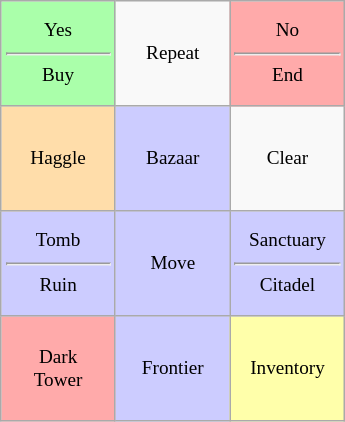<table class="wikitable floatright" style="font-size:80%;text-align:center;width:18em;">
<tr>
<td style="width:33%;background:#afa;height:5em;">Yes<hr>Buy</td>
<td style="width:33%;">Repeat</td>
<td style="width:33%;background:#faa;">No<hr>End</td>
</tr>
<tr>
<td style="background:#fda;height:5em;">Haggle</td>
<td style="background:#ccf;">Bazaar</td>
<td>Clear</td>
</tr>
<tr>
<td style="background:#ccf;height:5em;">Tomb<hr>Ruin</td>
<td style="background:#ccf;">Move</td>
<td style="background:#ccf;">Sanctuary<hr>Citadel</td>
</tr>
<tr>
<td style="background:#faa;height:5em;">Dark<br>Tower</td>
<td style="background:#ccf;">Frontier</td>
<td style="background:#ffa;">Inventory</td>
</tr>
</table>
